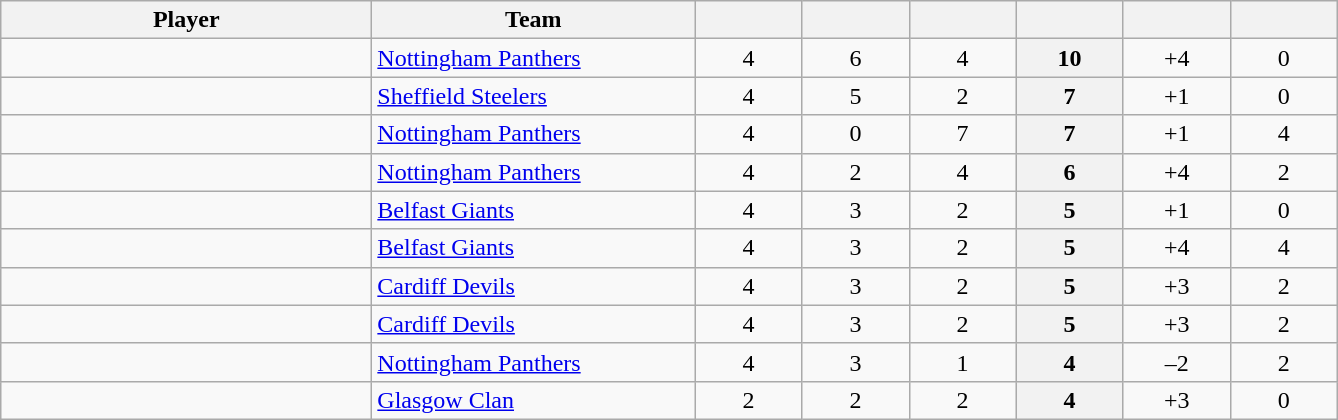<table class="wikitable sortable" style="text-align: center">
<tr>
<th style="width: 15em;">Player</th>
<th style="width: 13em;">Team</th>
<th style="width: 4em;"></th>
<th style="width: 4em;"></th>
<th style="width: 4em;"></th>
<th style="width: 4em;"></th>
<th style="width: 4em;"></th>
<th style="width: 4em;"></th>
</tr>
<tr>
<td style="text-align:left;"></td>
<td style="text-align:left;"><a href='#'>Nottingham Panthers</a></td>
<td>4</td>
<td>6</td>
<td>4</td>
<th>10</th>
<td>+4</td>
<td>0</td>
</tr>
<tr>
<td style="text-align:left;"></td>
<td style="text-align:left;"><a href='#'>Sheffield Steelers</a></td>
<td>4</td>
<td>5</td>
<td>2</td>
<th>7</th>
<td>+1</td>
<td>0</td>
</tr>
<tr>
<td style="text-align:left;"></td>
<td style="text-align:left;"><a href='#'>Nottingham Panthers</a></td>
<td>4</td>
<td>0</td>
<td>7</td>
<th>7</th>
<td>+1</td>
<td>4</td>
</tr>
<tr>
<td style="text-align:left;"></td>
<td style="text-align:left;"><a href='#'>Nottingham Panthers</a></td>
<td>4</td>
<td>2</td>
<td>4</td>
<th>6</th>
<td>+4</td>
<td>2</td>
</tr>
<tr>
<td style="text-align:left;"></td>
<td style="text-align:left;"><a href='#'>Belfast Giants</a></td>
<td>4</td>
<td>3</td>
<td>2</td>
<th>5</th>
<td>+1</td>
<td>0</td>
</tr>
<tr>
<td style="text-align:left;"></td>
<td style="text-align:left;"><a href='#'>Belfast Giants</a></td>
<td>4</td>
<td>3</td>
<td>2</td>
<th>5</th>
<td>+4</td>
<td>4</td>
</tr>
<tr>
<td style="text-align:left;"></td>
<td style="text-align:left;"><a href='#'>Cardiff Devils</a></td>
<td>4</td>
<td>3</td>
<td>2</td>
<th>5</th>
<td>+3</td>
<td>2</td>
</tr>
<tr>
<td style="text-align:left;"></td>
<td style="text-align:left;"><a href='#'>Cardiff Devils</a></td>
<td>4</td>
<td>3</td>
<td>2</td>
<th>5</th>
<td>+3</td>
<td>2</td>
</tr>
<tr>
<td style="text-align:left;"></td>
<td style="text-align:left;"><a href='#'>Nottingham Panthers</a></td>
<td>4</td>
<td>3</td>
<td>1</td>
<th>4</th>
<td>–2</td>
<td>2</td>
</tr>
<tr>
<td style="text-align:left;"></td>
<td style="text-align:left;"><a href='#'>Glasgow Clan</a></td>
<td>2</td>
<td>2</td>
<td>2</td>
<th>4</th>
<td>+3</td>
<td>0</td>
</tr>
</table>
